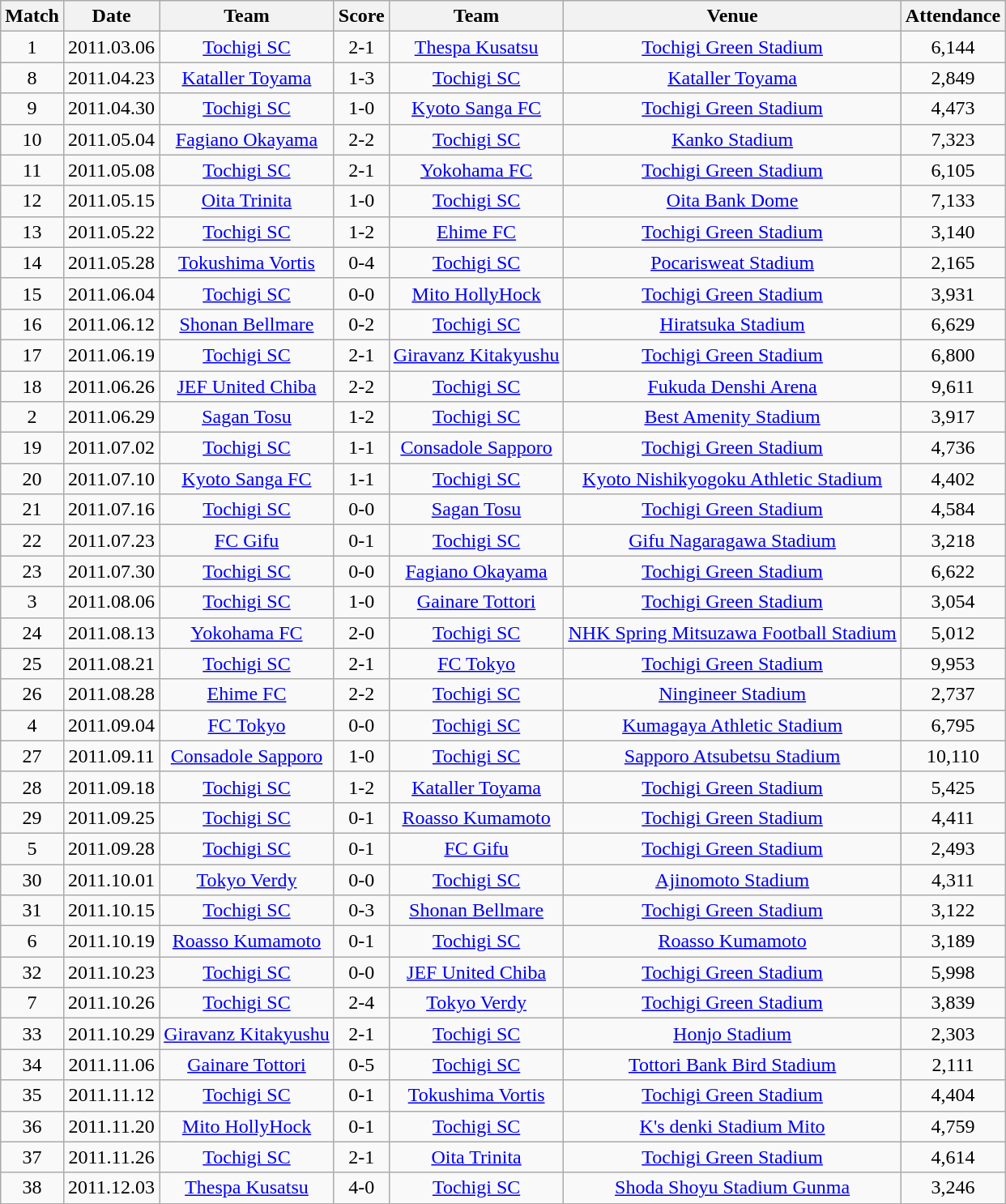<table class="wikitable" style="text-align:center;">
<tr>
<th>Match</th>
<th>Date</th>
<th>Team</th>
<th>Score</th>
<th>Team</th>
<th>Venue</th>
<th>Attendance</th>
</tr>
<tr>
<td>1</td>
<td>2011.03.06</td>
<td><a href='#'>Tochigi SC</a></td>
<td>2-1</td>
<td><a href='#'>Thespa Kusatsu</a></td>
<td><a href='#'>Tochigi Green Stadium</a></td>
<td>6,144</td>
</tr>
<tr>
<td>8</td>
<td>2011.04.23</td>
<td><a href='#'>Kataller Toyama</a></td>
<td>1-3</td>
<td><a href='#'>Tochigi SC</a></td>
<td><a href='#'>Kataller Toyama</a></td>
<td>2,849</td>
</tr>
<tr>
<td>9</td>
<td>2011.04.30</td>
<td><a href='#'>Tochigi SC</a></td>
<td>1-0</td>
<td><a href='#'>Kyoto Sanga FC</a></td>
<td><a href='#'>Tochigi Green Stadium</a></td>
<td>4,473</td>
</tr>
<tr>
<td>10</td>
<td>2011.05.04</td>
<td><a href='#'>Fagiano Okayama</a></td>
<td>2-2</td>
<td><a href='#'>Tochigi SC</a></td>
<td><a href='#'>Kanko Stadium</a></td>
<td>7,323</td>
</tr>
<tr>
<td>11</td>
<td>2011.05.08</td>
<td><a href='#'>Tochigi SC</a></td>
<td>2-1</td>
<td><a href='#'>Yokohama FC</a></td>
<td><a href='#'>Tochigi Green Stadium</a></td>
<td>6,105</td>
</tr>
<tr>
<td>12</td>
<td>2011.05.15</td>
<td><a href='#'>Oita Trinita</a></td>
<td>1-0</td>
<td><a href='#'>Tochigi SC</a></td>
<td><a href='#'>Oita Bank Dome</a></td>
<td>7,133</td>
</tr>
<tr>
<td>13</td>
<td>2011.05.22</td>
<td><a href='#'>Tochigi SC</a></td>
<td>1-2</td>
<td><a href='#'>Ehime FC</a></td>
<td><a href='#'>Tochigi Green Stadium</a></td>
<td>3,140</td>
</tr>
<tr>
<td>14</td>
<td>2011.05.28</td>
<td><a href='#'>Tokushima Vortis</a></td>
<td>0-4</td>
<td><a href='#'>Tochigi SC</a></td>
<td><a href='#'>Pocarisweat Stadium</a></td>
<td>2,165</td>
</tr>
<tr>
<td>15</td>
<td>2011.06.04</td>
<td><a href='#'>Tochigi SC</a></td>
<td>0-0</td>
<td><a href='#'>Mito HollyHock</a></td>
<td><a href='#'>Tochigi Green Stadium</a></td>
<td>3,931</td>
</tr>
<tr>
<td>16</td>
<td>2011.06.12</td>
<td><a href='#'>Shonan Bellmare</a></td>
<td>0-2</td>
<td><a href='#'>Tochigi SC</a></td>
<td><a href='#'>Hiratsuka Stadium</a></td>
<td>6,629</td>
</tr>
<tr>
<td>17</td>
<td>2011.06.19</td>
<td><a href='#'>Tochigi SC</a></td>
<td>2-1</td>
<td><a href='#'>Giravanz Kitakyushu</a></td>
<td><a href='#'>Tochigi Green Stadium</a></td>
<td>6,800</td>
</tr>
<tr>
<td>18</td>
<td>2011.06.26</td>
<td><a href='#'>JEF United Chiba</a></td>
<td>2-2</td>
<td><a href='#'>Tochigi SC</a></td>
<td><a href='#'>Fukuda Denshi Arena</a></td>
<td>9,611</td>
</tr>
<tr>
<td>2</td>
<td>2011.06.29</td>
<td><a href='#'>Sagan Tosu</a></td>
<td>1-2</td>
<td><a href='#'>Tochigi SC</a></td>
<td><a href='#'>Best Amenity Stadium</a></td>
<td>3,917</td>
</tr>
<tr>
<td>19</td>
<td>2011.07.02</td>
<td><a href='#'>Tochigi SC</a></td>
<td>1-1</td>
<td><a href='#'>Consadole Sapporo</a></td>
<td><a href='#'>Tochigi Green Stadium</a></td>
<td>4,736</td>
</tr>
<tr>
<td>20</td>
<td>2011.07.10</td>
<td><a href='#'>Kyoto Sanga FC</a></td>
<td>1-1</td>
<td><a href='#'>Tochigi SC</a></td>
<td><a href='#'>Kyoto Nishikyogoku Athletic Stadium</a></td>
<td>4,402</td>
</tr>
<tr>
<td>21</td>
<td>2011.07.16</td>
<td><a href='#'>Tochigi SC</a></td>
<td>0-0</td>
<td><a href='#'>Sagan Tosu</a></td>
<td><a href='#'>Tochigi Green Stadium</a></td>
<td>4,584</td>
</tr>
<tr>
<td>22</td>
<td>2011.07.23</td>
<td><a href='#'>FC Gifu</a></td>
<td>0-1</td>
<td><a href='#'>Tochigi SC</a></td>
<td><a href='#'>Gifu Nagaragawa Stadium</a></td>
<td>3,218</td>
</tr>
<tr>
<td>23</td>
<td>2011.07.30</td>
<td><a href='#'>Tochigi SC</a></td>
<td>0-0</td>
<td><a href='#'>Fagiano Okayama</a></td>
<td><a href='#'>Tochigi Green Stadium</a></td>
<td>6,622</td>
</tr>
<tr>
<td>3</td>
<td>2011.08.06</td>
<td><a href='#'>Tochigi SC</a></td>
<td>1-0</td>
<td><a href='#'>Gainare Tottori</a></td>
<td><a href='#'>Tochigi Green Stadium</a></td>
<td>3,054</td>
</tr>
<tr>
<td>24</td>
<td>2011.08.13</td>
<td><a href='#'>Yokohama FC</a></td>
<td>2-0</td>
<td><a href='#'>Tochigi SC</a></td>
<td><a href='#'>NHK Spring Mitsuzawa Football Stadium</a></td>
<td>5,012</td>
</tr>
<tr>
<td>25</td>
<td>2011.08.21</td>
<td><a href='#'>Tochigi SC</a></td>
<td>2-1</td>
<td><a href='#'>FC Tokyo</a></td>
<td><a href='#'>Tochigi Green Stadium</a></td>
<td>9,953</td>
</tr>
<tr>
<td>26</td>
<td>2011.08.28</td>
<td><a href='#'>Ehime FC</a></td>
<td>2-2</td>
<td><a href='#'>Tochigi SC</a></td>
<td><a href='#'>Ningineer Stadium</a></td>
<td>2,737</td>
</tr>
<tr>
<td>4</td>
<td>2011.09.04</td>
<td><a href='#'>FC Tokyo</a></td>
<td>0-0</td>
<td><a href='#'>Tochigi SC</a></td>
<td><a href='#'>Kumagaya Athletic Stadium</a></td>
<td>6,795</td>
</tr>
<tr>
<td>27</td>
<td>2011.09.11</td>
<td><a href='#'>Consadole Sapporo</a></td>
<td>1-0</td>
<td><a href='#'>Tochigi SC</a></td>
<td><a href='#'>Sapporo Atsubetsu Stadium</a></td>
<td>10,110</td>
</tr>
<tr>
<td>28</td>
<td>2011.09.18</td>
<td><a href='#'>Tochigi SC</a></td>
<td>1-2</td>
<td><a href='#'>Kataller Toyama</a></td>
<td><a href='#'>Tochigi Green Stadium</a></td>
<td>5,425</td>
</tr>
<tr>
<td>29</td>
<td>2011.09.25</td>
<td><a href='#'>Tochigi SC</a></td>
<td>0-1</td>
<td><a href='#'>Roasso Kumamoto</a></td>
<td><a href='#'>Tochigi Green Stadium</a></td>
<td>4,411</td>
</tr>
<tr>
<td>5</td>
<td>2011.09.28</td>
<td><a href='#'>Tochigi SC</a></td>
<td>0-1</td>
<td><a href='#'>FC Gifu</a></td>
<td><a href='#'>Tochigi Green Stadium</a></td>
<td>2,493</td>
</tr>
<tr>
<td>30</td>
<td>2011.10.01</td>
<td><a href='#'>Tokyo Verdy</a></td>
<td>0-0</td>
<td><a href='#'>Tochigi SC</a></td>
<td><a href='#'>Ajinomoto Stadium</a></td>
<td>4,311</td>
</tr>
<tr>
<td>31</td>
<td>2011.10.15</td>
<td><a href='#'>Tochigi SC</a></td>
<td>0-3</td>
<td><a href='#'>Shonan Bellmare</a></td>
<td><a href='#'>Tochigi Green Stadium</a></td>
<td>3,122</td>
</tr>
<tr>
<td>6</td>
<td>2011.10.19</td>
<td><a href='#'>Roasso Kumamoto</a></td>
<td>0-1</td>
<td><a href='#'>Tochigi SC</a></td>
<td><a href='#'>Roasso Kumamoto</a></td>
<td>3,189</td>
</tr>
<tr>
<td>32</td>
<td>2011.10.23</td>
<td><a href='#'>Tochigi SC</a></td>
<td>0-0</td>
<td><a href='#'>JEF United Chiba</a></td>
<td><a href='#'>Tochigi Green Stadium</a></td>
<td>5,998</td>
</tr>
<tr>
<td>7</td>
<td>2011.10.26</td>
<td><a href='#'>Tochigi SC</a></td>
<td>2-4</td>
<td><a href='#'>Tokyo Verdy</a></td>
<td><a href='#'>Tochigi Green Stadium</a></td>
<td>3,839</td>
</tr>
<tr>
<td>33</td>
<td>2011.10.29</td>
<td><a href='#'>Giravanz Kitakyushu</a></td>
<td>2-1</td>
<td><a href='#'>Tochigi SC</a></td>
<td><a href='#'>Honjo Stadium</a></td>
<td>2,303</td>
</tr>
<tr>
<td>34</td>
<td>2011.11.06</td>
<td><a href='#'>Gainare Tottori</a></td>
<td>0-5</td>
<td><a href='#'>Tochigi SC</a></td>
<td><a href='#'>Tottori Bank Bird Stadium</a></td>
<td>2,111</td>
</tr>
<tr>
<td>35</td>
<td>2011.11.12</td>
<td><a href='#'>Tochigi SC</a></td>
<td>0-1</td>
<td><a href='#'>Tokushima Vortis</a></td>
<td><a href='#'>Tochigi Green Stadium</a></td>
<td>4,404</td>
</tr>
<tr>
<td>36</td>
<td>2011.11.20</td>
<td><a href='#'>Mito HollyHock</a></td>
<td>0-1</td>
<td><a href='#'>Tochigi SC</a></td>
<td><a href='#'>K's denki Stadium Mito</a></td>
<td>4,759</td>
</tr>
<tr>
<td>37</td>
<td>2011.11.26</td>
<td><a href='#'>Tochigi SC</a></td>
<td>2-1</td>
<td><a href='#'>Oita Trinita</a></td>
<td><a href='#'>Tochigi Green Stadium</a></td>
<td>4,614</td>
</tr>
<tr>
<td>38</td>
<td>2011.12.03</td>
<td><a href='#'>Thespa Kusatsu</a></td>
<td>4-0</td>
<td><a href='#'>Tochigi SC</a></td>
<td><a href='#'>Shoda Shoyu Stadium Gunma</a></td>
<td>3,246</td>
</tr>
</table>
